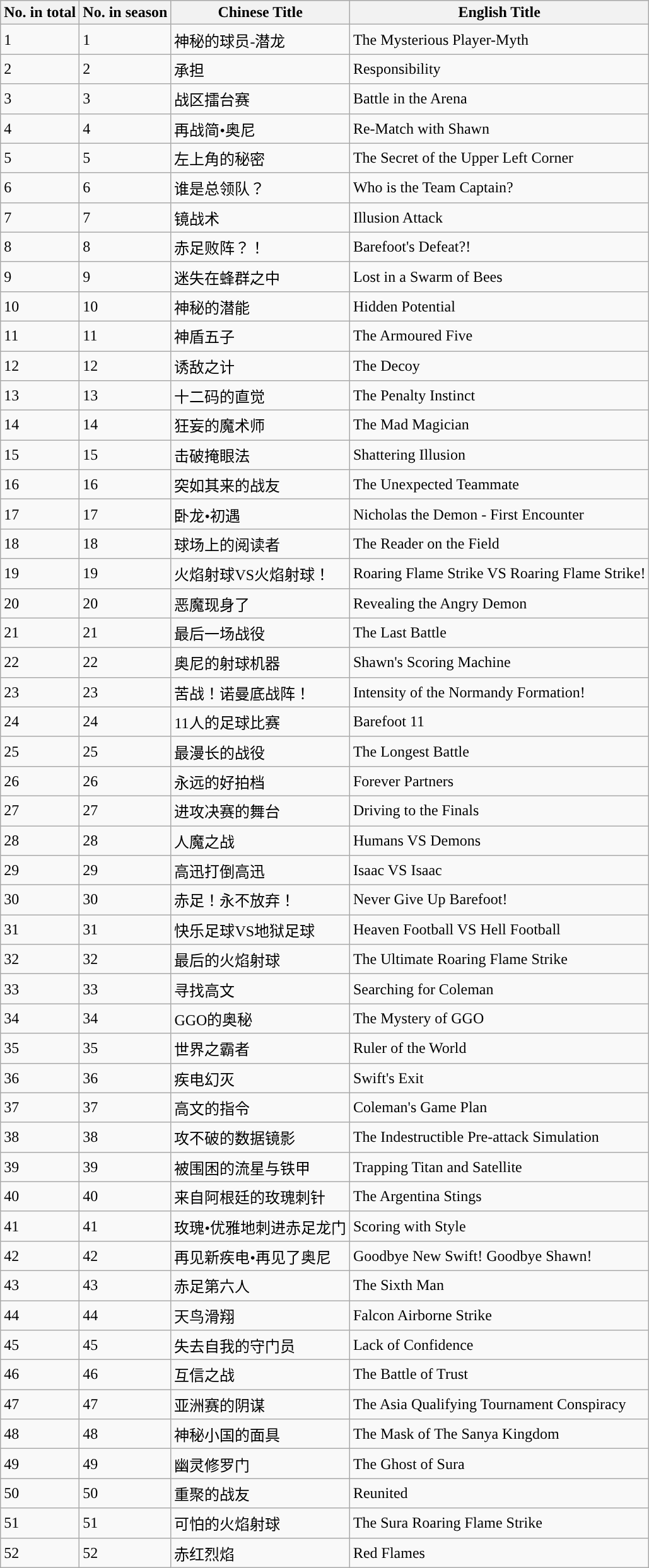<table class="wikitable">
<tr bgcolor="#CCC">
<th>No. in total</th>
<th>No. in season</th>
<th>Chinese Title</th>
<th>English Title</th>
</tr>
<tr>
<td>1</td>
<td>1</td>
<td>神秘的球员-潜龙</td>
<td>The Mysterious Player-Myth</td>
</tr>
<tr>
<td>2</td>
<td>2</td>
<td>承担</td>
<td>Responsibility</td>
</tr>
<tr>
<td>3</td>
<td>3</td>
<td>战区擂台赛</td>
<td>Battle in the Arena</td>
</tr>
<tr>
<td>4</td>
<td>4</td>
<td>再战简•奥尼</td>
<td>Re-Match with Shawn</td>
</tr>
<tr>
<td>5</td>
<td>5</td>
<td>左上角的秘密</td>
<td>The Secret of the Upper Left Corner</td>
</tr>
<tr>
<td>6</td>
<td>6</td>
<td>谁是总领队？</td>
<td>Who is the Team Captain?</td>
</tr>
<tr>
<td>7</td>
<td>7</td>
<td>镜战术</td>
<td>Illusion Attack</td>
</tr>
<tr>
<td>8</td>
<td>8</td>
<td>赤足败阵？！</td>
<td>Barefoot's Defeat?!</td>
</tr>
<tr>
<td>9</td>
<td>9</td>
<td>迷失在蜂群之中</td>
<td>Lost in a Swarm of Bees</td>
</tr>
<tr>
<td>10</td>
<td>10</td>
<td>神秘的潜能</td>
<td>Hidden Potential</td>
</tr>
<tr>
<td>11</td>
<td>11</td>
<td>神盾五子</td>
<td>The Armoured Five</td>
</tr>
<tr>
<td>12</td>
<td>12</td>
<td>诱敌之计</td>
<td>The Decoy</td>
</tr>
<tr>
<td>13</td>
<td>13</td>
<td>十二码的直觉</td>
<td>The Penalty Instinct</td>
</tr>
<tr>
<td>14</td>
<td>14</td>
<td>狂妄的魔术师</td>
<td>The Mad Magician</td>
</tr>
<tr>
<td>15</td>
<td>15</td>
<td>击破掩眼法</td>
<td>Shattering Illusion</td>
</tr>
<tr>
<td>16</td>
<td>16</td>
<td>突如其来的战友</td>
<td>The Unexpected Teammate</td>
</tr>
<tr>
<td>17</td>
<td>17</td>
<td>卧龙•初遇</td>
<td>Nicholas the Demon - First Encounter</td>
</tr>
<tr>
<td>18</td>
<td>18</td>
<td>球场上的阅读者</td>
<td>The Reader on the Field</td>
</tr>
<tr>
<td>19</td>
<td>19</td>
<td>火焰射球VS火焰射球！</td>
<td>Roaring Flame Strike VS Roaring Flame Strike!</td>
</tr>
<tr>
<td>20</td>
<td>20</td>
<td>恶魔现身了</td>
<td>Revealing the Angry Demon</td>
</tr>
<tr>
<td>21</td>
<td>21</td>
<td>最后一场战役</td>
<td>The Last Battle</td>
</tr>
<tr>
<td>22</td>
<td>22</td>
<td>奥尼的射球机器</td>
<td>Shawn's Scoring Machine</td>
</tr>
<tr>
<td>23</td>
<td>23</td>
<td>苦战！诺曼底战阵！</td>
<td>Intensity of the Normandy Formation!</td>
</tr>
<tr>
<td>24</td>
<td>24</td>
<td>11人的足球比赛</td>
<td>Barefoot 11</td>
</tr>
<tr>
<td>25</td>
<td>25</td>
<td>最漫长的战役</td>
<td>The Longest Battle</td>
</tr>
<tr>
<td>26</td>
<td>26</td>
<td>永远的好拍档</td>
<td>Forever Partners</td>
</tr>
<tr>
<td>27</td>
<td>27</td>
<td>进攻决赛的舞台</td>
<td>Driving to the Finals</td>
</tr>
<tr>
<td>28</td>
<td>28</td>
<td>人魔之战</td>
<td>Humans VS Demons</td>
</tr>
<tr>
<td>29</td>
<td>29</td>
<td>高迅打倒高迅</td>
<td>Isaac VS Isaac</td>
</tr>
<tr>
<td>30</td>
<td>30</td>
<td>赤足！永不放弃！</td>
<td>Never Give Up Barefoot!</td>
</tr>
<tr>
<td>31</td>
<td>31</td>
<td>快乐足球VS地狱足球</td>
<td>Heaven Football VS Hell Football</td>
</tr>
<tr>
<td>32</td>
<td>32</td>
<td>最后的火焰射球</td>
<td>The Ultimate Roaring Flame Strike</td>
</tr>
<tr>
<td>33</td>
<td>33</td>
<td>寻找高文</td>
<td>Searching for Coleman</td>
</tr>
<tr>
<td>34</td>
<td>34</td>
<td>GGO的奥秘</td>
<td>The Mystery of GGO</td>
</tr>
<tr>
<td>35</td>
<td>35</td>
<td>世界之霸者</td>
<td>Ruler of the World</td>
</tr>
<tr>
<td>36</td>
<td>36</td>
<td>疾电幻灭</td>
<td>Swift's Exit</td>
</tr>
<tr>
<td>37</td>
<td>37</td>
<td>高文的指令</td>
<td>Coleman's Game Plan</td>
</tr>
<tr>
<td>38</td>
<td>38</td>
<td>攻不破的数据镜影</td>
<td>The Indestructible Pre-attack Simulation</td>
</tr>
<tr>
<td>39</td>
<td>39</td>
<td>被围困的流星与铁甲</td>
<td>Trapping Titan and Satellite</td>
</tr>
<tr>
<td>40</td>
<td>40</td>
<td>来自阿根廷的玫瑰刺针</td>
<td>The Argentina Stings</td>
</tr>
<tr>
<td>41</td>
<td>41</td>
<td>玫瑰•优雅地刺进赤足龙门</td>
<td>Scoring with Style</td>
</tr>
<tr>
<td>42</td>
<td>42</td>
<td>再见新疾电•再见了奥尼</td>
<td>Goodbye New Swift! Goodbye Shawn!</td>
</tr>
<tr>
<td>43</td>
<td>43</td>
<td>赤足第六人</td>
<td>The Sixth Man</td>
</tr>
<tr>
<td>44</td>
<td>44</td>
<td>天鸟滑翔</td>
<td>Falcon Airborne Strike</td>
</tr>
<tr>
<td>45</td>
<td>45</td>
<td>失去自我的守门员</td>
<td>Lack of Confidence</td>
</tr>
<tr>
<td>46</td>
<td>46</td>
<td>互信之战</td>
<td>The Battle of Trust</td>
</tr>
<tr>
<td>47</td>
<td>47</td>
<td>亚洲赛的阴谋</td>
<td>The Asia Qualifying Tournament Conspiracy</td>
</tr>
<tr>
<td>48</td>
<td>48</td>
<td>神秘小国的面具</td>
<td>The Mask of The Sanya Kingdom</td>
</tr>
<tr>
<td>49</td>
<td>49</td>
<td>幽灵修罗门</td>
<td>The Ghost of Sura</td>
</tr>
<tr>
<td>50</td>
<td>50</td>
<td>重聚的战友</td>
<td>Reunited</td>
</tr>
<tr>
<td>51</td>
<td>51</td>
<td>可怕的火焰射球</td>
<td>The Sura Roaring Flame Strike</td>
</tr>
<tr>
<td>52</td>
<td>52</td>
<td>赤红烈焰</td>
<td>Red Flames</td>
</tr>
</table>
